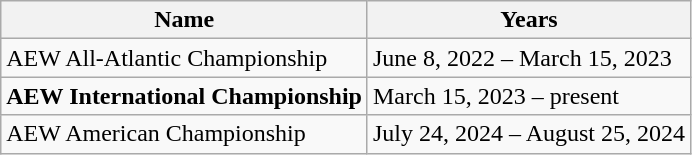<table class="wikitable">
<tr>
<th>Name</th>
<th>Years</th>
</tr>
<tr>
<td>AEW All-Atlantic Championship</td>
<td>June 8, 2022 – March 15, 2023</td>
</tr>
<tr>
<td><strong>AEW International Championship</strong></td>
<td>March 15, 2023 – present</td>
</tr>
<tr>
<td>AEW American Championship</td>
<td>July 24, 2024 –  August 25, 2024<br></td>
</tr>
</table>
